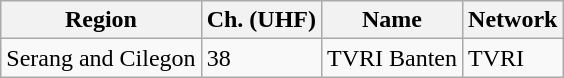<table class="wikitable">
<tr>
<th>Region</th>
<th>Ch. (UHF)</th>
<th>Name</th>
<th>Network</th>
</tr>
<tr>
<td>Serang and Cilegon</td>
<td>38</td>
<td>TVRI Banten</td>
<td>TVRI</td>
</tr>
</table>
